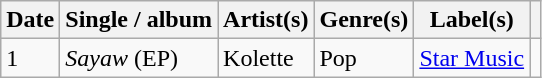<table class="wikitable">
<tr>
<th>Date</th>
<th>Single / album</th>
<th>Artist(s)</th>
<th>Genre(s)</th>
<th>Label(s)</th>
<th></th>
</tr>
<tr>
<td>1</td>
<td><em>Sayaw</em> (EP)</td>
<td>Kolette</td>
<td>Pop</td>
<td><a href='#'>Star Music</a></td>
<td></td>
</tr>
</table>
